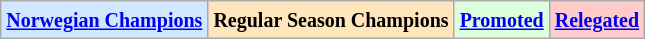<table class="wikitable">
<tr>
<td bgcolor="#D0E7FF"><small><strong><a href='#'>Norwegian Champions</a></strong></small></td>
<td bgcolor="#FFE6BD"><small><strong>Regular Season Champions</strong></small></td>
<td bgcolor="#ddffdd"><small><strong><a href='#'>Promoted</a></strong></small></td>
<td bgcolor="#FFCCCC"><small><strong><a href='#'>Relegated</a></strong></small></td>
</tr>
</table>
